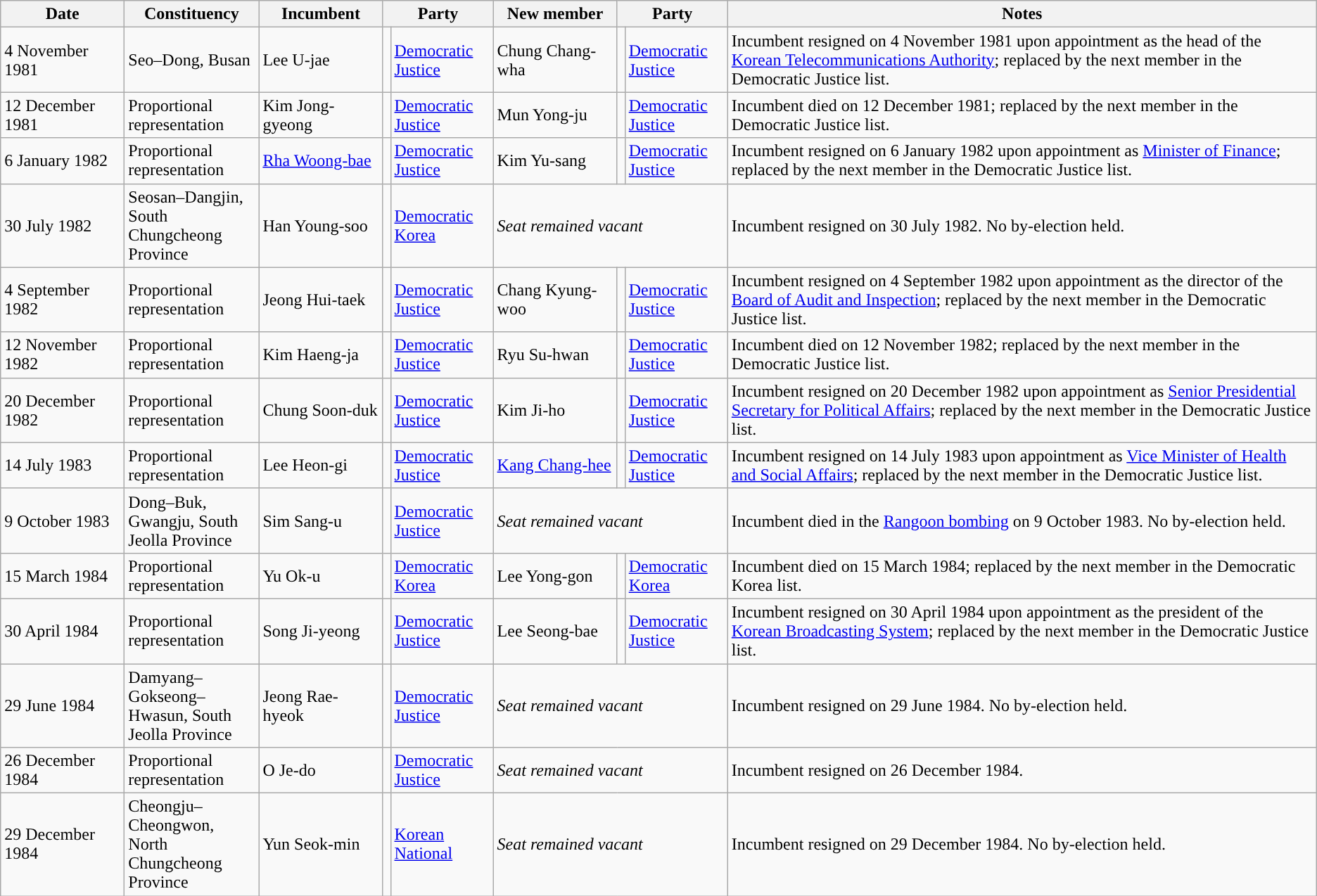<table class="wikitable sortable plainrowheaders">
<tr>
<th width="110px">Date</th>
<th width="120px">Constituency</th>
<th width="110px">Incumbent</th>
<th colspan="2">Party</th>
<th width="110px">New member</th>
<th colspan="2">Party</th>
<th class="unsortable">Notes</th>
</tr>
<tr>
<td>4 November 1981</td>
<td>Seo–Dong, Busan</td>
<td>Lee U-jae</td>
<td></td>
<td width="90px"><a href='#'>Democratic Justice</a></td>
<td>Chung Chang-wha</td>
<td></td>
<td width="90px"><a href='#'>Democratic Justice</a></td>
<td>Incumbent resigned on 4 November 1981 upon appointment as the head of the <a href='#'>Korean Telecommunications Authority</a>; replaced by the next member in the Democratic Justice list.</td>
</tr>
<tr>
<td>12 December 1981</td>
<td>Proportional representation</td>
<td>Kim Jong-gyeong</td>
<td></td>
<td><a href='#'>Democratic Justice</a></td>
<td>Mun Yong-ju</td>
<td></td>
<td><a href='#'>Democratic Justice</a></td>
<td>Incumbent died on 12 December 1981; replaced by the next member in the Democratic Justice list.</td>
</tr>
<tr>
<td>6 January 1982</td>
<td>Proportional representation</td>
<td><a href='#'>Rha Woong-bae</a></td>
<td></td>
<td><a href='#'>Democratic Justice</a></td>
<td>Kim Yu-sang</td>
<td></td>
<td><a href='#'>Democratic Justice</a></td>
<td>Incumbent resigned on 6 January 1982 upon appointment as <a href='#'>Minister of Finance</a>; replaced by the next member in the Democratic Justice list.</td>
</tr>
<tr>
<td>30 July 1982</td>
<td>Seosan–Dangjin, South Chungcheong Province</td>
<td>Han Young-soo</td>
<td></td>
<td><a href='#'>Democratic Korea</a></td>
<td colspan="3"><em>Seat remained vacant</em></td>
<td>Incumbent resigned on 30 July 1982. No by-election held.</td>
</tr>
<tr>
<td>4 September 1982</td>
<td>Proportional representation</td>
<td>Jeong Hui-taek</td>
<td></td>
<td><a href='#'>Democratic Justice</a></td>
<td>Chang Kyung-woo</td>
<td></td>
<td><a href='#'>Democratic Justice</a></td>
<td>Incumbent resigned on 4 September 1982 upon appointment as the director of the <a href='#'>Board of Audit and Inspection</a>; replaced by the next member in the Democratic Justice list.</td>
</tr>
<tr>
<td>12 November 1982</td>
<td>Proportional representation</td>
<td>Kim Haeng-ja</td>
<td></td>
<td><a href='#'>Democratic Justice</a></td>
<td>Ryu Su-hwan</td>
<td></td>
<td><a href='#'>Democratic Justice</a></td>
<td>Incumbent died on 12 November 1982; replaced by the next member in the Democratic Justice list.</td>
</tr>
<tr>
<td>20 December 1982</td>
<td>Proportional representation</td>
<td>Chung Soon-duk</td>
<td></td>
<td><a href='#'>Democratic Justice</a></td>
<td>Kim Ji-ho</td>
<td></td>
<td><a href='#'>Democratic Justice</a></td>
<td>Incumbent resigned on 20 December 1982 upon appointment as <a href='#'>Senior Presidential Secretary for Political Affairs</a>; replaced by the next member in the Democratic Justice list.</td>
</tr>
<tr>
<td>14 July 1983</td>
<td>Proportional representation</td>
<td>Lee Heon-gi</td>
<td></td>
<td><a href='#'>Democratic Justice</a></td>
<td><a href='#'>Kang Chang-hee</a></td>
<td></td>
<td><a href='#'>Democratic Justice</a></td>
<td>Incumbent resigned on 14 July 1983 upon appointment as <a href='#'>Vice Minister of Health and Social Affairs</a>; replaced by the next member in the Democratic Justice list.</td>
</tr>
<tr>
<td>9 October 1983</td>
<td>Dong–Buk, Gwangju, South Jeolla Province</td>
<td>Sim Sang-u</td>
<td></td>
<td><a href='#'>Democratic Justice</a></td>
<td colspan="3"><em>Seat remained vacant</em></td>
<td>Incumbent died in the <a href='#'>Rangoon bombing</a> on 9 October 1983. No by-election held.</td>
</tr>
<tr>
<td>15 March 1984</td>
<td>Proportional representation</td>
<td>Yu Ok-u</td>
<td></td>
<td><a href='#'>Democratic Korea</a></td>
<td>Lee Yong-gon</td>
<td></td>
<td><a href='#'>Democratic Korea</a></td>
<td>Incumbent died on 15 March 1984; replaced by the next member in the Democratic Korea list.</td>
</tr>
<tr>
<td>30 April 1984</td>
<td>Proportional representation</td>
<td>Song Ji-yeong</td>
<td></td>
<td><a href='#'>Democratic Justice</a></td>
<td>Lee Seong-bae</td>
<td></td>
<td><a href='#'>Democratic Justice</a></td>
<td>Incumbent resigned on 30 April 1984 upon appointment as the president of the <a href='#'>Korean Broadcasting System</a>; replaced by the next member in the Democratic Justice list.</td>
</tr>
<tr>
<td>29 June 1984</td>
<td>Damyang–Gokseong–Hwasun, South Jeolla Province</td>
<td>Jeong Rae-hyeok</td>
<td></td>
<td><a href='#'>Democratic Justice</a></td>
<td colspan="3"><em>Seat remained vacant</em></td>
<td>Incumbent resigned on 29 June 1984. No by-election held.</td>
</tr>
<tr>
<td>26 December 1984</td>
<td>Proportional representation</td>
<td>O Je-do</td>
<td></td>
<td><a href='#'>Democratic Justice</a></td>
<td colspan="3"><em>Seat remained vacant</em></td>
<td>Incumbent resigned on 26 December 1984.</td>
</tr>
<tr>
<td>29 December 1984</td>
<td>Cheongju–Cheongwon, North Chungcheong Province</td>
<td>Yun Seok-min</td>
<td></td>
<td><a href='#'>Korean National</a></td>
<td colspan="3"><em>Seat remained vacant</em></td>
<td>Incumbent resigned on 29 December 1984. No by-election held.</td>
</tr>
</table>
